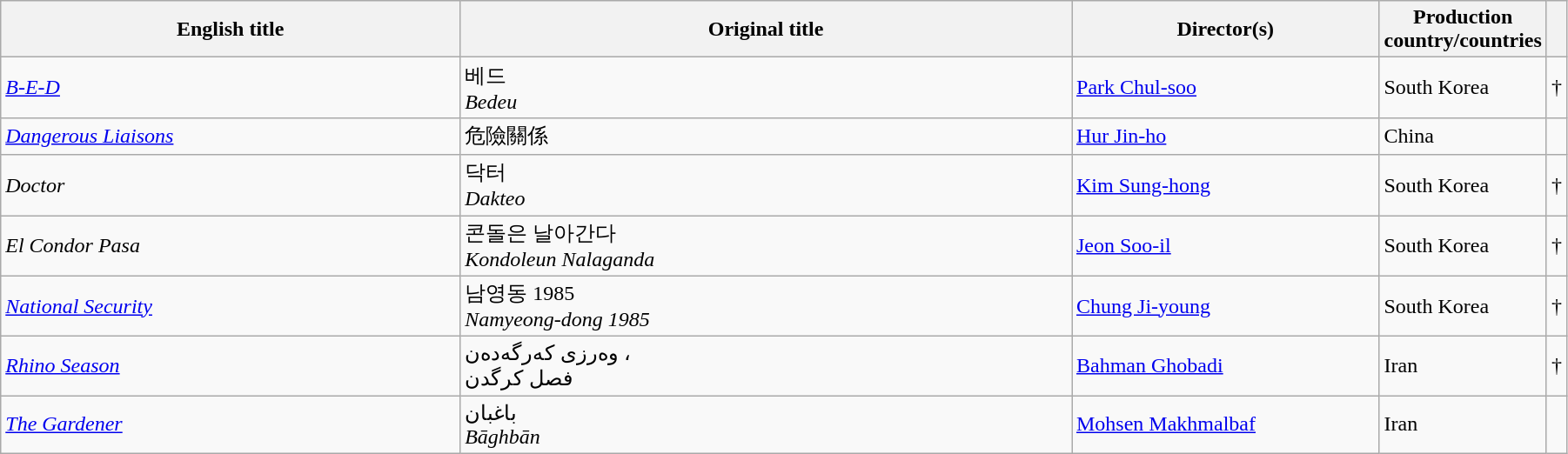<table class="sortable wikitable" width="95%" cellpadding="5">
<tr>
<th width="30%">English title</th>
<th width="40%">Original title</th>
<th width="20%">Director(s)</th>
<th width="10%">Production country/countries</th>
<th width="3%"></th>
</tr>
<tr>
<td><em><a href='#'>B-E-D</a></em></td>
<td>베드<br><em>Bedeu</em></td>
<td><a href='#'>Park Chul-soo</a></td>
<td>South Korea</td>
<td>†</td>
</tr>
<tr>
<td><em><a href='#'>Dangerous Liaisons</a></em></td>
<td>危險關係</td>
<td><a href='#'>Hur Jin-ho</a></td>
<td>China</td>
<td></td>
</tr>
<tr>
<td><em>Doctor</em></td>
<td>닥터<br><em>Dakteo</em></td>
<td><a href='#'>Kim Sung-hong</a></td>
<td>South Korea</td>
<td>†</td>
</tr>
<tr>
<td><em>El Condor Pasa</em></td>
<td>콘돌은 날아간다<br><em>Kondoleun Nalaganda</em></td>
<td><a href='#'>Jeon Soo-il</a></td>
<td>South Korea</td>
<td>†</td>
</tr>
<tr>
<td><em><a href='#'>National Security</a></em></td>
<td>남영동 1985<br><em>Namyeong-dong 1985</em></td>
<td><a href='#'>Chung Ji-young</a></td>
<td>South Korea</td>
<td>†</td>
</tr>
<tr>
<td><em><a href='#'>Rhino Season</a></em></td>
<td>وەرزی کەرگەدەن ، <br>فصل کرگدن</td>
<td><a href='#'>Bahman Ghobadi</a></td>
<td>Iran</td>
<td>†</td>
</tr>
<tr>
<td><em><a href='#'>The Gardener</a></em></td>
<td>باغبان<br><em>Bāghbān</em></td>
<td><a href='#'>Mohsen Makhmalbaf</a></td>
<td>Iran</td>
<td></td>
</tr>
</table>
